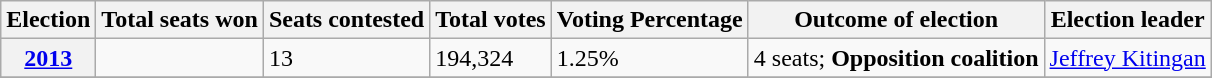<table class="wikitable">
<tr>
<th>Election</th>
<th>Total seats won</th>
<th>Seats contested</th>
<th>Total votes</th>
<th>Voting Percentage</th>
<th>Outcome of election</th>
<th>Election leader</th>
</tr>
<tr>
<th><a href='#'>2013</a></th>
<td></td>
<td>13</td>
<td>194,324</td>
<td>1.25%</td>
<td>4 seats; <strong>Opposition coalition</strong><br></td>
<td><a href='#'>Jeffrey Kitingan</a></td>
</tr>
<tr>
</tr>
</table>
